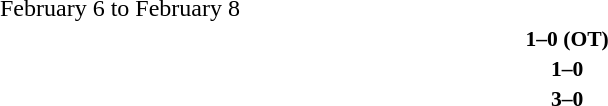<table style="width:100%;" cellspacing="1">
<tr>
<th width=25%></th>
<th width=2%></th>
<th width=6%></th>
<th width=2%></th>
<th width=25%></th>
</tr>
<tr>
<td>February 6 to February 8</td>
</tr>
<tr style=font-size:90%>
<td align=right><strong></strong></td>
<td></td>
<td align=center><strong>1–0 (OT)</strong></td>
<td></td>
<td><strong></strong></td>
<td></td>
</tr>
<tr style=font-size:90%>
<td align=right><strong></strong></td>
<td></td>
<td align=center><strong>1–0</strong></td>
<td></td>
<td><strong></strong></td>
<td></td>
</tr>
<tr style=font-size:90%>
<td align=right><strong></strong></td>
<td></td>
<td align=center><strong>3–0</strong></td>
<td></td>
<td><strong></strong></td>
<td></td>
</tr>
</table>
